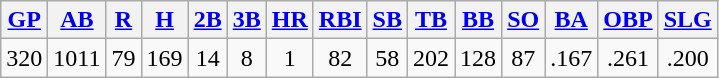<table class="wikitable">
<tr>
<th><a href='#'>GP</a></th>
<th><a href='#'>AB</a></th>
<th><a href='#'>R</a></th>
<th><a href='#'>H</a></th>
<th><a href='#'>2B</a></th>
<th><a href='#'>3B</a></th>
<th><a href='#'>HR</a></th>
<th><a href='#'>RBI</a></th>
<th><a href='#'>SB</a></th>
<th><a href='#'>TB</a></th>
<th><a href='#'>BB</a></th>
<th><a href='#'>SO</a></th>
<th><a href='#'>BA</a></th>
<th><a href='#'>OBP</a></th>
<th><a href='#'>SLG</a></th>
</tr>
<tr align=center>
<td>320</td>
<td>1011</td>
<td>79</td>
<td>169</td>
<td>14</td>
<td>8</td>
<td>1</td>
<td>82</td>
<td>58</td>
<td>202</td>
<td>128</td>
<td>87</td>
<td>.167</td>
<td>.261</td>
<td>.200</td>
</tr>
</table>
